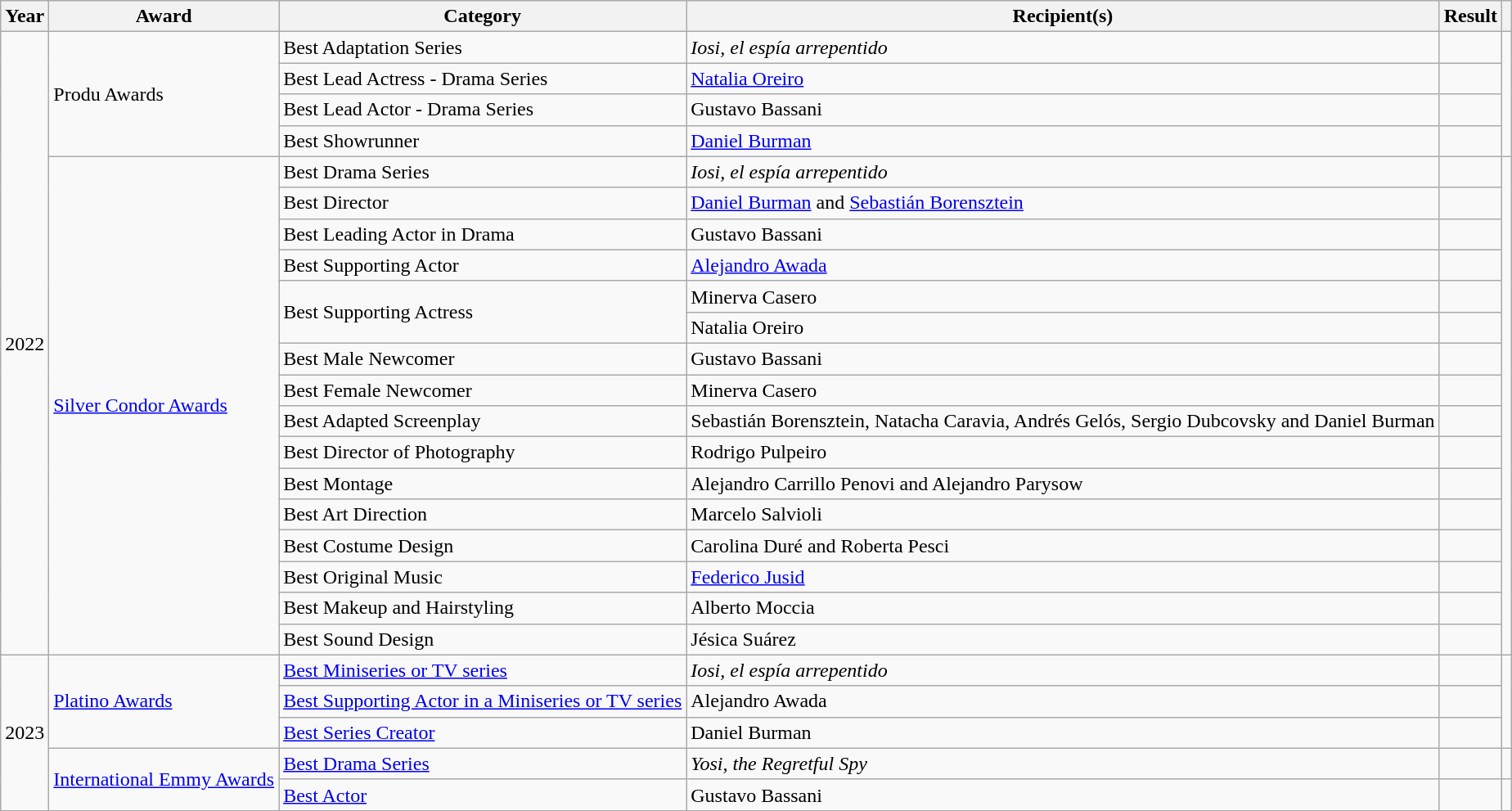<table class="wikitable sortable">
<tr>
<th>Year</th>
<th>Award</th>
<th>Category</th>
<th>Recipient(s)</th>
<th>Result</th>
<th></th>
</tr>
<tr>
<td rowspan="20" style="text-align:center;">2022</td>
<td rowspan="4">Produ Awards</td>
<td>Best Adaptation Series</td>
<td><em>Iosi, el espía arrepentido</em></td>
<td></td>
<td rowspan="4" align="center"></td>
</tr>
<tr>
<td>Best Lead Actress - Drama Series</td>
<td><a href='#'>Natalia Oreiro</a></td>
<td></td>
</tr>
<tr>
<td>Best Lead Actor - Drama Series</td>
<td>Gustavo Bassani</td>
<td></td>
</tr>
<tr>
<td>Best Showrunner</td>
<td><a href='#'>Daniel Burman</a></td>
<td></td>
</tr>
<tr>
<td rowspan="16"><a href='#'>Silver Condor Awards</a></td>
<td>Best Drama Series</td>
<td><em>Iosi, el espía arrepentido</em></td>
<td></td>
<td rowspan="16" align="center"></td>
</tr>
<tr>
<td>Best Director</td>
<td><a href='#'>Daniel Burman</a> and <a href='#'>Sebastián Borensztein</a></td>
<td></td>
</tr>
<tr>
<td>Best Leading Actor in Drama</td>
<td>Gustavo Bassani</td>
<td></td>
</tr>
<tr>
<td>Best Supporting Actor</td>
<td><a href='#'>Alejandro Awada</a></td>
<td></td>
</tr>
<tr>
<td rowspan="2">Best Supporting Actress</td>
<td>Minerva Casero</td>
<td></td>
</tr>
<tr>
<td>Natalia Oreiro</td>
<td></td>
</tr>
<tr>
<td>Best Male Newcomer</td>
<td>Gustavo Bassani</td>
<td></td>
</tr>
<tr>
<td>Best Female Newcomer</td>
<td>Minerva Casero</td>
<td></td>
</tr>
<tr>
<td>Best Adapted Screenplay</td>
<td>Sebastián Borensztein, Natacha Caravia, Andrés Gelós, Sergio Dubcovsky and Daniel Burman</td>
<td></td>
</tr>
<tr>
<td>Best Director of Photography</td>
<td>Rodrigo Pulpeiro</td>
<td></td>
</tr>
<tr>
<td>Best Montage</td>
<td>Alejandro Carrillo Penovi and Alejandro Parysow</td>
<td></td>
</tr>
<tr>
<td>Best Art Direction</td>
<td>Marcelo Salvioli</td>
<td></td>
</tr>
<tr>
<td>Best Costume Design</td>
<td>Carolina Duré and Roberta Pesci</td>
<td></td>
</tr>
<tr>
<td>Best Original Music</td>
<td><a href='#'>Federico Jusid</a></td>
<td></td>
</tr>
<tr>
<td>Best Makeup and Hairstyling</td>
<td>Alberto Moccia</td>
<td></td>
</tr>
<tr>
<td>Best Sound Design</td>
<td>Jésica Suárez</td>
<td></td>
</tr>
<tr>
<td rowspan="21" style="text-align:center;">2023</td>
<td rowspan="3"><a href='#'>Platino Awards</a></td>
<td><a href='#'>Best Miniseries or TV series</a></td>
<td><em>Iosi, el espía arrepentido</em></td>
<td></td>
<td rowspan="3" align="center"></td>
</tr>
<tr>
<td><a href='#'>Best Supporting Actor in a Miniseries or TV series</a></td>
<td>Alejandro Awada</td>
<td></td>
</tr>
<tr>
<td><a href='#'>Best Series Creator</a></td>
<td>Daniel Burman</td>
<td></td>
</tr>
<tr>
<td rowspan="2"><a href='#'>International Emmy Awards</a></td>
<td><a href='#'>Best Drama Series</a></td>
<td><em>Yosi, the Regretful Spy</em></td>
<td></td>
<td></td>
</tr>
<tr>
<td><a href='#'>Best Actor</a></td>
<td>Gustavo Bassani</td>
<td></td>
<td></td>
</tr>
</table>
